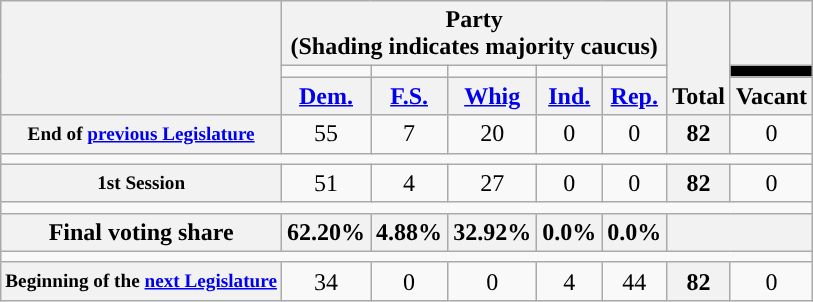<table class=wikitable style="text-align:center">
<tr style="vertical-align:bottom;">
<th rowspan=3></th>
<th colspan=5>Party <div>(Shading indicates majority caucus)</div></th>
<th rowspan=3>Total</th>
<th></th>
</tr>
<tr style="height:5px">
<td style="background-color:"></td>
<td style="background-color:"></td>
<td style="background-color:"></td>
<td style="background-color:"></td>
<td style="background-color:"></td>
<td style="background:black;"></td>
</tr>
<tr>
<th><a href='#'>Dem.</a></th>
<th><a href='#'>F.S.</a></th>
<th><a href='#'>Whig</a></th>
<th><a href='#'>Ind.</a></th>
<th><a href='#'>Rep.</a></th>
<th>Vacant</th>
</tr>
<tr>
<th style="font-size:80%;">End of <a href='#'>previous Legislature</a></th>
<td>55</td>
<td>7</td>
<td>20</td>
<td>0</td>
<td>0</td>
<th>82</th>
<td>0</td>
</tr>
<tr>
<td colspan=8></td>
</tr>
<tr>
<th style="font-size:80%;">1st Session</th>
<td>51</td>
<td>4</td>
<td>27</td>
<td>0</td>
<td>0</td>
<th>82</th>
<td>0</td>
</tr>
<tr>
<td colspan=8></td>
</tr>
<tr>
<th>Final voting share</th>
<th>62.20%</th>
<th>4.88%</th>
<th>32.92%</th>
<th>0.0%</th>
<th>0.0%</th>
<th colspan=2></th>
</tr>
<tr>
<td colspan=8></td>
</tr>
<tr>
<th style="font-size:80%;">Beginning of the <a href='#'>next Legislature</a></th>
<td>34</td>
<td>0</td>
<td>0</td>
<td>4</td>
<td>44</td>
<th>82</th>
<td>0</td>
</tr>
</table>
